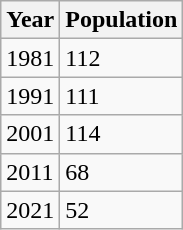<table class="wikitable">
<tr>
<th>Year</th>
<th>Population</th>
</tr>
<tr>
<td>1981</td>
<td>112</td>
</tr>
<tr>
<td>1991</td>
<td>111</td>
</tr>
<tr>
<td>2001</td>
<td>114</td>
</tr>
<tr>
<td>2011</td>
<td>68</td>
</tr>
<tr>
<td>2021</td>
<td>52</td>
</tr>
</table>
